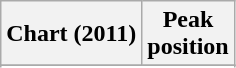<table class="wikitable sortable">
<tr>
<th>Chart (2011)</th>
<th>Peak<br>position</th>
</tr>
<tr>
</tr>
<tr>
</tr>
<tr>
</tr>
<tr>
</tr>
<tr>
</tr>
</table>
